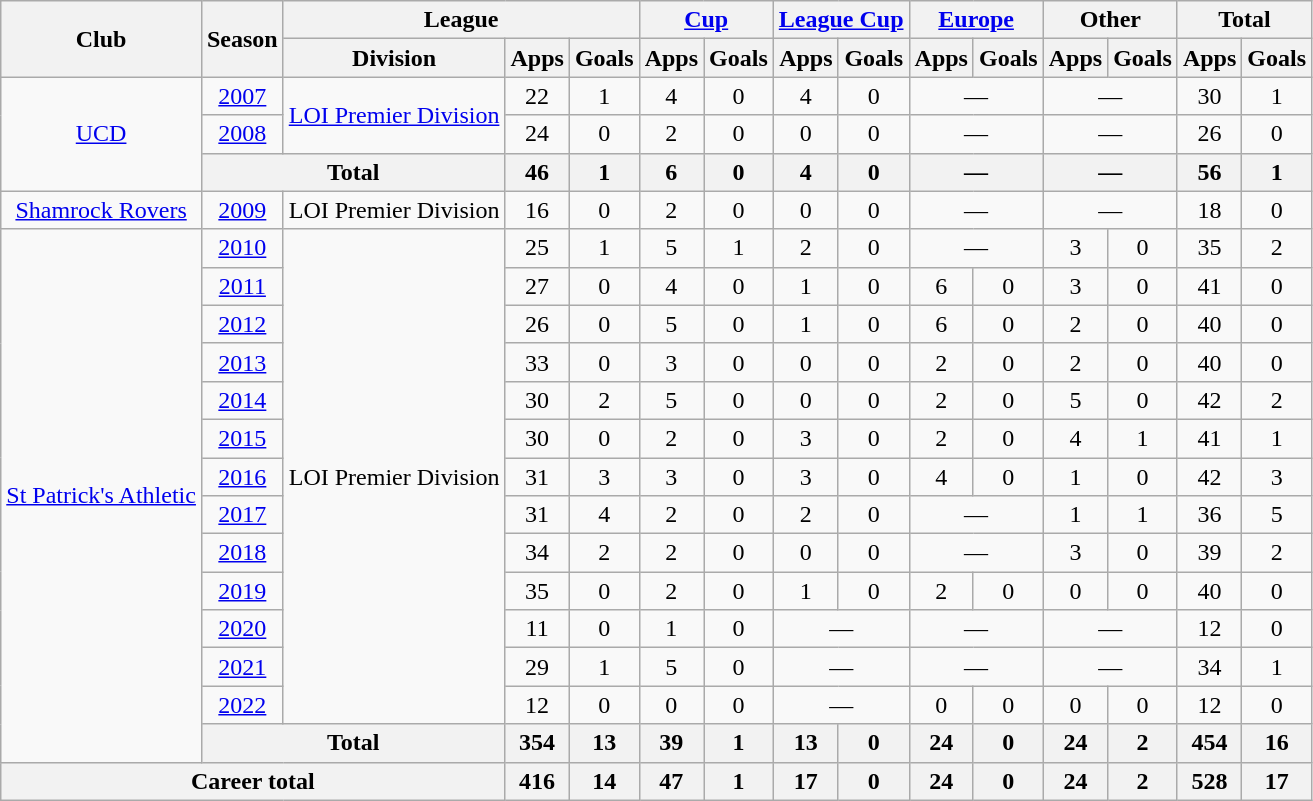<table class="wikitable" style="text-align:center">
<tr>
<th rowspan="2">Club</th>
<th rowspan="2">Season</th>
<th colspan="3">League</th>
<th colspan="2"><a href='#'>Cup</a></th>
<th colspan="2"><a href='#'>League Cup</a></th>
<th colspan="2"><a href='#'>Europe</a></th>
<th colspan="2">Other</th>
<th colspan="2">Total</th>
</tr>
<tr>
<th>Division</th>
<th>Apps</th>
<th>Goals</th>
<th>Apps</th>
<th>Goals</th>
<th>Apps</th>
<th>Goals</th>
<th>Apps</th>
<th>Goals</th>
<th>Apps</th>
<th>Goals</th>
<th>Apps</th>
<th>Goals</th>
</tr>
<tr>
<td rowspan="3"><a href='#'>UCD</a></td>
<td><a href='#'>2007</a></td>
<td rowspan="2"><a href='#'>LOI Premier Division</a></td>
<td>22</td>
<td>1</td>
<td>4</td>
<td>0</td>
<td>4</td>
<td>0</td>
<td colspan="2">—</td>
<td colspan="2">—</td>
<td>30</td>
<td>1</td>
</tr>
<tr>
<td><a href='#'>2008</a></td>
<td>24</td>
<td>0</td>
<td>2</td>
<td>0</td>
<td>0</td>
<td>0</td>
<td colspan="2">—</td>
<td colspan="2">—</td>
<td>26</td>
<td>0</td>
</tr>
<tr>
<th colspan="2">Total</th>
<th>46</th>
<th>1</th>
<th>6</th>
<th>0</th>
<th>4</th>
<th>0</th>
<th colspan="2">—</th>
<th colspan="2">—</th>
<th>56</th>
<th>1</th>
</tr>
<tr>
<td><a href='#'>Shamrock Rovers</a></td>
<td><a href='#'>2009</a></td>
<td>LOI Premier Division</td>
<td>16</td>
<td>0</td>
<td>2</td>
<td>0</td>
<td>0</td>
<td>0</td>
<td colspan="2">—</td>
<td colspan="2">—</td>
<td>18</td>
<td>0</td>
</tr>
<tr>
<td rowspan="14"><a href='#'>St Patrick's Athletic</a></td>
<td><a href='#'>2010</a></td>
<td rowspan="13">LOI Premier Division</td>
<td>25</td>
<td>1</td>
<td>5</td>
<td>1</td>
<td>2</td>
<td>0</td>
<td colspan="2">—</td>
<td>3</td>
<td>0</td>
<td>35</td>
<td>2</td>
</tr>
<tr>
<td><a href='#'>2011</a></td>
<td>27</td>
<td>0</td>
<td>4</td>
<td>0</td>
<td>1</td>
<td>0</td>
<td>6</td>
<td>0</td>
<td>3</td>
<td>0</td>
<td>41</td>
<td>0</td>
</tr>
<tr>
<td><a href='#'>2012</a></td>
<td>26</td>
<td>0</td>
<td>5</td>
<td>0</td>
<td>1</td>
<td>0</td>
<td>6</td>
<td>0</td>
<td>2</td>
<td>0</td>
<td>40</td>
<td>0</td>
</tr>
<tr>
<td><a href='#'>2013</a></td>
<td>33</td>
<td>0</td>
<td>3</td>
<td>0</td>
<td>0</td>
<td>0</td>
<td>2</td>
<td>0</td>
<td>2</td>
<td>0</td>
<td>40</td>
<td>0</td>
</tr>
<tr>
<td><a href='#'>2014</a></td>
<td>30</td>
<td>2</td>
<td>5</td>
<td>0</td>
<td>0</td>
<td>0</td>
<td>2</td>
<td>0</td>
<td>5</td>
<td>0</td>
<td>42</td>
<td>2</td>
</tr>
<tr>
<td><a href='#'>2015</a></td>
<td>30</td>
<td>0</td>
<td>2</td>
<td>0</td>
<td>3</td>
<td>0</td>
<td>2</td>
<td>0</td>
<td>4</td>
<td>1</td>
<td>41</td>
<td>1</td>
</tr>
<tr>
<td><a href='#'>2016</a></td>
<td>31</td>
<td>3</td>
<td>3</td>
<td>0</td>
<td>3</td>
<td>0</td>
<td>4</td>
<td>0</td>
<td>1</td>
<td>0</td>
<td>42</td>
<td>3</td>
</tr>
<tr>
<td><a href='#'>2017</a></td>
<td>31</td>
<td>4</td>
<td>2</td>
<td>0</td>
<td>2</td>
<td>0</td>
<td colspan="2">—</td>
<td>1</td>
<td>1</td>
<td>36</td>
<td>5</td>
</tr>
<tr>
<td><a href='#'>2018</a></td>
<td>34</td>
<td>2</td>
<td>2</td>
<td>0</td>
<td>0</td>
<td>0</td>
<td colspan="2">—</td>
<td>3</td>
<td>0</td>
<td>39</td>
<td>2</td>
</tr>
<tr>
<td><a href='#'>2019</a></td>
<td>35</td>
<td>0</td>
<td>2</td>
<td>0</td>
<td>1</td>
<td>0</td>
<td>2</td>
<td>0</td>
<td>0</td>
<td>0</td>
<td>40</td>
<td>0</td>
</tr>
<tr>
<td><a href='#'>2020</a></td>
<td>11</td>
<td>0</td>
<td>1</td>
<td>0</td>
<td colspan="2">—</td>
<td colspan="2">—</td>
<td colspan="2">—</td>
<td>12</td>
<td>0</td>
</tr>
<tr>
<td><a href='#'>2021</a></td>
<td>29</td>
<td>1</td>
<td>5</td>
<td>0</td>
<td colspan="2">—</td>
<td colspan="2">—</td>
<td colspan="2">—</td>
<td>34</td>
<td>1</td>
</tr>
<tr>
<td><a href='#'>2022</a></td>
<td>12</td>
<td>0</td>
<td>0</td>
<td>0</td>
<td colspan="2">—</td>
<td>0</td>
<td>0</td>
<td>0</td>
<td>0</td>
<td>12</td>
<td>0</td>
</tr>
<tr>
<th colspan="2">Total</th>
<th>354</th>
<th>13</th>
<th>39</th>
<th>1</th>
<th>13</th>
<th>0</th>
<th>24</th>
<th>0</th>
<th>24</th>
<th>2</th>
<th>454</th>
<th>16</th>
</tr>
<tr>
<th colspan="3">Career total</th>
<th>416</th>
<th>14</th>
<th>47</th>
<th>1</th>
<th>17</th>
<th>0</th>
<th>24</th>
<th>0</th>
<th>24</th>
<th>2</th>
<th>528</th>
<th>17</th>
</tr>
</table>
